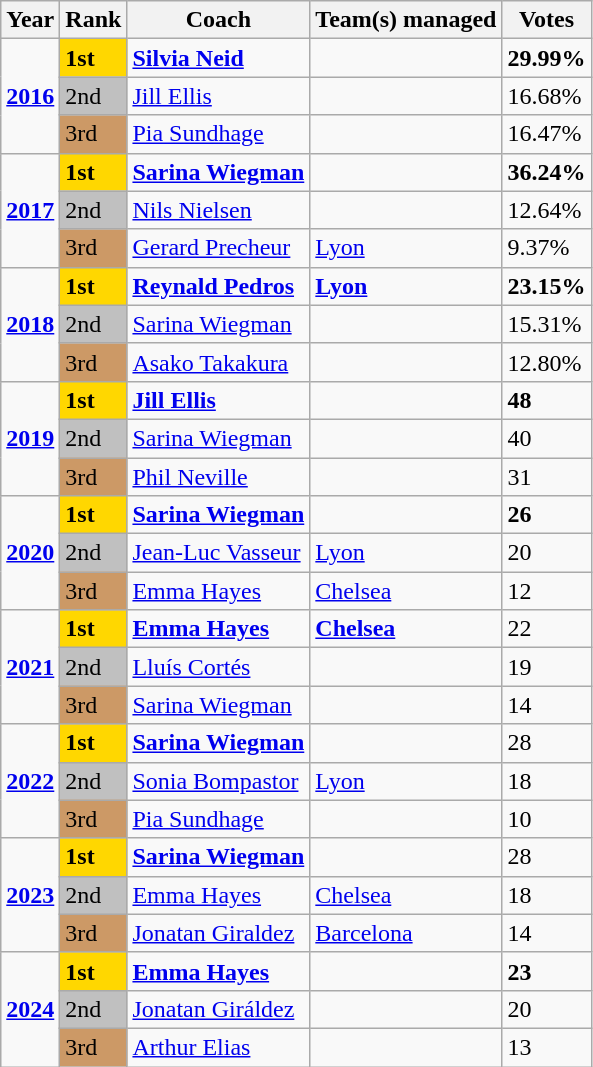<table class="wikitable">
<tr>
<th>Year</th>
<th>Rank</th>
<th>Coach</th>
<th>Team(s) managed</th>
<th>Votes</th>
</tr>
<tr>
<td rowspan="3"><strong><a href='#'>2016</a></strong></td>
<td scope=col style="background-color: gold"><strong>1st</strong></td>
<td> <strong><a href='#'>Silvia Neid</a></strong></td>
<td><strong></strong></td>
<td><strong>29.99%</strong></td>
</tr>
<tr>
<td scope=col style="background-color: silver">2nd</td>
<td> <a href='#'>Jill Ellis</a></td>
<td></td>
<td>16.68%</td>
</tr>
<tr>
<td scope=col style="background-color: #cc9966">3rd</td>
<td> <a href='#'>Pia Sundhage</a></td>
<td></td>
<td>16.47%</td>
</tr>
<tr>
<td rowspan="3"><strong><a href='#'>2017</a></strong></td>
<td scope=col style="background-color: gold"><strong>1st</strong></td>
<td> <strong><a href='#'>Sarina Wiegman</a></strong></td>
<td><strong></strong></td>
<td><strong>36.24%</strong></td>
</tr>
<tr>
<td scope=col style="background-color: silver">2nd</td>
<td> <a href='#'>Nils Nielsen</a></td>
<td></td>
<td>12.64%</td>
</tr>
<tr>
<td scope=col style="background-color: #cc9966">3rd</td>
<td> <a href='#'>Gerard Precheur</a></td>
<td> <a href='#'>Lyon</a></td>
<td>9.37%</td>
</tr>
<tr>
<td rowspan="3"><strong><a href='#'>2018</a></strong></td>
<td scope=col style="background-color: gold"><strong>1st</strong></td>
<td> <strong><a href='#'>Reynald Pedros</a></strong></td>
<td> <strong><a href='#'>Lyon</a></strong></td>
<td><strong>23.15%</strong></td>
</tr>
<tr>
<td scope=col style="background-color: silver">2nd</td>
<td> <a href='#'>Sarina Wiegman</a></td>
<td></td>
<td>15.31%</td>
</tr>
<tr>
<td scope=col style="background-color: #cc9966">3rd</td>
<td> <a href='#'>Asako Takakura</a></td>
<td></td>
<td>12.80%</td>
</tr>
<tr>
<td rowspan="3"><strong><a href='#'>2019</a></strong></td>
<td scope=col style="background-color: gold"><strong>1st</strong></td>
<td> <strong><a href='#'>Jill Ellis</a></strong></td>
<td><strong></strong></td>
<td><strong>48</strong></td>
</tr>
<tr>
<td scope=col style="background-color: silver">2nd</td>
<td> <a href='#'>Sarina Wiegman</a></td>
<td></td>
<td>40</td>
</tr>
<tr>
<td scope=col style="background-color: #cc9966">3rd</td>
<td> <a href='#'>Phil Neville</a></td>
<td></td>
<td>31</td>
</tr>
<tr>
<td rowspan="3"><strong><a href='#'>2020</a></strong></td>
<td scope=col style="background-color: gold"><strong>1st</strong></td>
<td> <strong><a href='#'>Sarina Wiegman</a></strong></td>
<td><strong></strong></td>
<td><strong>26</strong></td>
</tr>
<tr>
<td scope=col style="background-color: silver">2nd</td>
<td> <a href='#'>Jean-Luc Vasseur</a></td>
<td> <a href='#'>Lyon</a></td>
<td>20</td>
</tr>
<tr>
<td scope=col style="background-color: #cc9966">3rd</td>
<td> <a href='#'>Emma Hayes</a></td>
<td> <a href='#'>Chelsea</a></td>
<td>12</td>
</tr>
<tr>
<td rowspan="3"><strong><a href='#'>2021</a></strong></td>
<td scope=col style="background-color: gold"><strong>1st</strong></td>
<td> <strong><a href='#'>Emma Hayes</a></strong></td>
<td> <strong><a href='#'>Chelsea</a></strong></td>
<td>22</td>
</tr>
<tr>
<td scope=col style="background-color: silver">2nd</td>
<td> <a href='#'>Lluís Cortés</a></td>
<td></td>
<td>19</td>
</tr>
<tr>
<td scope=col style="background-color: #cc9966">3rd</td>
<td> <a href='#'>Sarina Wiegman</a></td>
<td></td>
<td>14</td>
</tr>
<tr>
<td rowspan="3"><strong><a href='#'>2022</a></strong></td>
<td scope=col style="background-color: gold"><strong>1st</strong></td>
<td> <strong><a href='#'>Sarina Wiegman</a></strong></td>
<td><strong></strong></td>
<td>28</td>
</tr>
<tr>
<td scope=col style="background-color: silver">2nd</td>
<td> <a href='#'>Sonia Bompastor</a></td>
<td> <a href='#'>Lyon</a></td>
<td>18</td>
</tr>
<tr>
<td scope=col style="background-color: #cc9966">3rd</td>
<td> <a href='#'>Pia Sundhage</a></td>
<td></td>
<td>10</td>
</tr>
<tr>
<td rowspan="3"><strong><a href='#'>2023</a></strong></td>
<td scope=col style="background-color: gold"><strong>1st</strong></td>
<td> <strong><a href='#'>Sarina Wiegman</a></strong></td>
<td><strong></strong></td>
<td>28</td>
</tr>
<tr>
<td scope=col style="background-color: silver">2nd</td>
<td> <a href='#'>Emma Hayes</a></td>
<td> <a href='#'>Chelsea</a></td>
<td>18</td>
</tr>
<tr>
<td scope=col style="background-color: #cc9966">3rd</td>
<td> <a href='#'>Jonatan Giraldez</a></td>
<td> <a href='#'>Barcelona</a></td>
<td>14</td>
</tr>
<tr>
<td rowspan="3"><strong><a href='#'>2024</a></strong></td>
<td scope=col style="background-color: gold"><strong>1st</strong></td>
<td> <strong><a href='#'>Emma Hayes</a></strong></td>
<td><strong></strong></td>
<td><strong>23</strong></td>
</tr>
<tr>
<td scope=col style="background-color: silver">2nd</td>
<td> <a href='#'>Jonatan Giráldez</a></td>
<td></td>
<td>20</td>
</tr>
<tr>
<td scope=col style="background-color: #cc9966">3rd</td>
<td> <a href='#'>Arthur Elias</a></td>
<td></td>
<td>13</td>
</tr>
</table>
